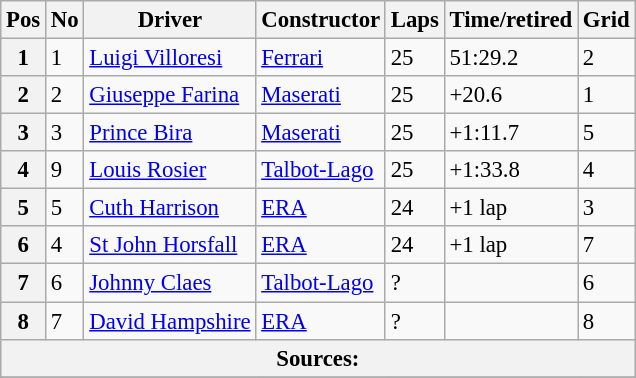<table class="wikitable" style="font-size: 95%;">
<tr>
<th>Pos</th>
<th>No</th>
<th>Driver</th>
<th>Constructor</th>
<th>Laps</th>
<th>Time/retired</th>
<th>Grid</th>
</tr>
<tr>
<th>1</th>
<td>1</td>
<td> <a href='#'>Luigi Villoresi</a></td>
<td><a href='#'>Ferrari</a></td>
<td>25</td>
<td>51:29.2</td>
<td>2</td>
</tr>
<tr>
<th>2</th>
<td>2</td>
<td> <a href='#'>Giuseppe Farina</a></td>
<td><a href='#'>Maserati</a></td>
<td>25</td>
<td>+20.6</td>
<td>1</td>
</tr>
<tr>
<th>3</th>
<td>3</td>
<td> <a href='#'>Prince Bira</a></td>
<td><a href='#'>Maserati</a></td>
<td>25</td>
<td>+1:11.7</td>
<td>5</td>
</tr>
<tr>
<th>4</th>
<td>9</td>
<td> <a href='#'>Louis Rosier</a></td>
<td><a href='#'>Talbot-Lago</a></td>
<td>25</td>
<td>+1:33.8</td>
<td>4</td>
</tr>
<tr>
<th>5</th>
<td>5</td>
<td> <a href='#'>Cuth Harrison</a></td>
<td><a href='#'>ERA</a></td>
<td>24</td>
<td>+1 lap</td>
<td>3</td>
</tr>
<tr>
<th>6</th>
<td>4</td>
<td> <a href='#'>St John Horsfall</a></td>
<td><a href='#'>ERA</a></td>
<td>24</td>
<td>+1 lap</td>
<td>7</td>
</tr>
<tr>
<th>7</th>
<td>6</td>
<td> <a href='#'>Johnny Claes</a></td>
<td><a href='#'>Talbot-Lago</a></td>
<td>?</td>
<td></td>
<td>6</td>
</tr>
<tr>
<th>8</th>
<td>7</td>
<td> <a href='#'>David Hampshire</a></td>
<td><a href='#'>ERA</a></td>
<td>?</td>
<td></td>
<td>8</td>
</tr>
<tr style="background-color:#E5E4E2" align="center">
<th colspan=7>Sources:</th>
</tr>
<tr>
</tr>
</table>
